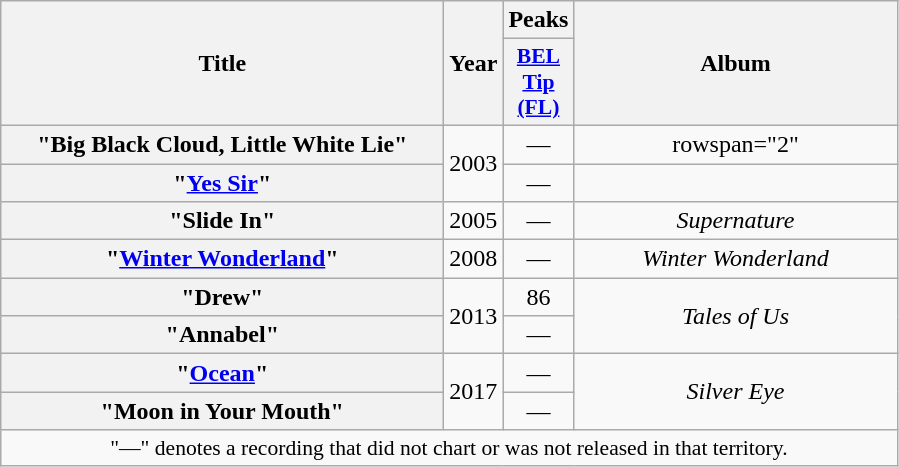<table class="wikitable plainrowheaders" style="text-align:center;">
<tr>
<th scope="col" rowspan="2" style="width:18em;">Title</th>
<th scope="col" rowspan="2" style="width:1em;">Year</th>
<th scope="col">Peaks</th>
<th scope="col" rowspan="2" style="width:13em;">Album</th>
</tr>
<tr>
<th scope="col" style="width:2.5em;font-size:90%;"><a href='#'>BEL<br>Tip<br>(FL)</a><br></th>
</tr>
<tr>
<th scope="row">"Big Black Cloud, Little White Lie"</th>
<td rowspan="2">2003</td>
<td>—</td>
<td>rowspan="2" </td>
</tr>
<tr>
<th scope="row">"<a href='#'>Yes Sir</a>"</th>
<td>—</td>
</tr>
<tr>
<th scope="row">"Slide In"</th>
<td>2005</td>
<td>—</td>
<td><em>Supernature</em></td>
</tr>
<tr>
<th scope="row">"<a href='#'>Winter Wonderland</a>"</th>
<td>2008</td>
<td>—</td>
<td><em>Winter Wonderland</em></td>
</tr>
<tr>
<th scope="row">"Drew"</th>
<td rowspan="2">2013</td>
<td>86</td>
<td rowspan="2"><em>Tales of Us</em></td>
</tr>
<tr>
<th scope="row">"Annabel"</th>
<td>—</td>
</tr>
<tr>
<th scope="row">"<a href='#'>Ocean</a>"</th>
<td rowspan="2">2017</td>
<td>—</td>
<td rowspan="2"><em>Silver Eye</em></td>
</tr>
<tr>
<th scope="row">"Moon in Your Mouth"</th>
<td>—</td>
</tr>
<tr>
<td colspan="4" style="font-size:90%">"—" denotes a recording that did not chart or was not released in that territory.</td>
</tr>
</table>
